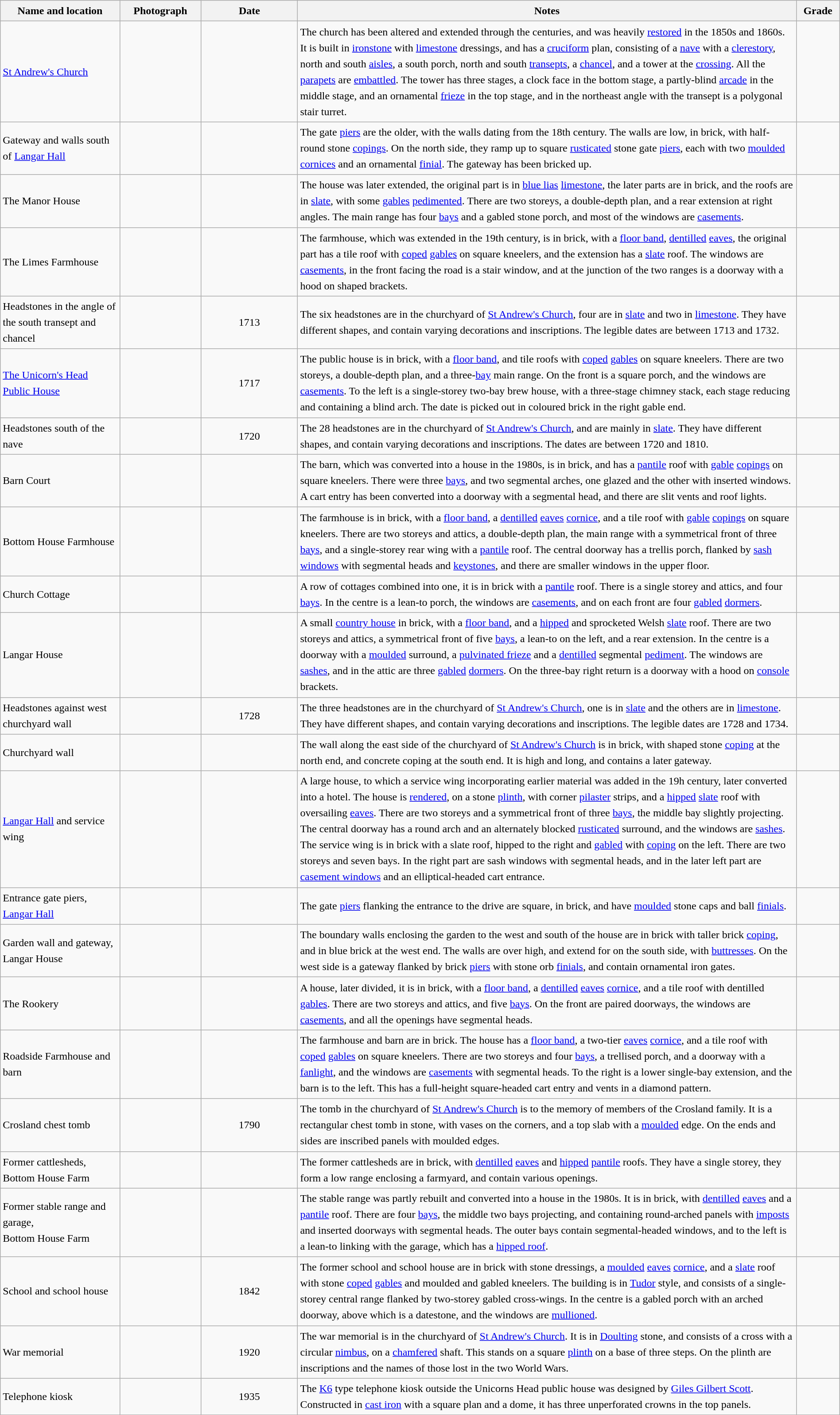<table class="wikitable sortable plainrowheaders" style="width:100%; border:0px; text-align:left; line-height:150%">
<tr>
<th scope="col"  style="width:150px">Name and location</th>
<th scope="col"  style="width:100px" class="unsortable">Photograph</th>
<th scope="col"  style="width:120px">Date</th>
<th scope="col"  style="width:650px" class="unsortable">Notes</th>
<th scope="col"  style="width:50px">Grade</th>
</tr>
<tr>
<td><a href='#'>St Andrew's Church</a><br><small></small></td>
<td></td>
<td align="center"></td>
<td>The church has been altered and extended through the centuries, and was heavily <a href='#'>restored</a> in the 1850s and 1860s.  It is built in <a href='#'>ironstone</a>  with <a href='#'>limestone</a> dressings, and has a <a href='#'>cruciform</a> plan, consisting of a <a href='#'>nave</a> with a <a href='#'>clerestory</a>, north and south <a href='#'>aisles</a>, a south porch, north and south <a href='#'>transepts</a>, a <a href='#'>chancel</a>, and a tower at the <a href='#'>crossing</a>.  All the <a href='#'>parapets</a> are <a href='#'>embattled</a>.  The tower has three stages, a clock face in the bottom stage, a partly-blind <a href='#'>arcade</a> in the middle stage, and an ornamental <a href='#'>frieze</a> in the top stage, and in the northeast angle with the transept is a polygonal stair turret.</td>
<td align="center" ></td>
</tr>
<tr>
<td>Gateway and walls south of <a href='#'>Langar Hall</a><br><small></small></td>
<td></td>
<td align="center"></td>
<td>The gate <a href='#'>piers</a> are the older, with the walls dating from the 18th century.  The walls are low, in brick, with half-round stone <a href='#'>copings</a>.  On the north side, they ramp up to square <a href='#'>rusticated</a> stone gate <a href='#'>piers</a>, each with two <a href='#'>moulded</a> <a href='#'>cornices</a> and an ornamental <a href='#'>finial</a>.  The gateway has been bricked up.</td>
<td align="center" ></td>
</tr>
<tr>
<td>The Manor House<br><small></small></td>
<td></td>
<td align="center"></td>
<td>The house was later extended, the original part is in <a href='#'>blue lias</a> <a href='#'>limestone</a>, the later parts are in brick, and the roofs are in <a href='#'>slate</a>, with some <a href='#'>gables</a> <a href='#'>pedimented</a>.  There are two storeys, a double-depth plan, and a rear extension at right angles.  The main range has four <a href='#'>bays</a> and a gabled stone porch, and most of the windows are <a href='#'>casements</a>.</td>
<td align="center" ></td>
</tr>
<tr>
<td>The Limes Farmhouse<br><small></small></td>
<td></td>
<td align="center"></td>
<td>The farmhouse, which was extended in the 19th century, is in brick, with a <a href='#'>floor band</a>, <a href='#'>dentilled</a> <a href='#'>eaves</a>, the original part has a tile roof with <a href='#'>coped</a> <a href='#'>gables</a> on square kneelers, and the extension has a <a href='#'>slate</a> roof.  The windows are <a href='#'>casements</a>, in the front facing the road is a stair window, and at the junction of the two ranges is a doorway with a hood on shaped brackets.</td>
<td align="center" ></td>
</tr>
<tr>
<td>Headstones in the angle of the south transept and chancel<br><small></small></td>
<td></td>
<td align="center">1713</td>
<td>The six headstones are in the churchyard of <a href='#'>St Andrew's Church</a>, four are in <a href='#'>slate</a> and two in <a href='#'>limestone</a>.  They have different shapes, and contain varying decorations and inscriptions.  The legible dates are between 1713 and 1732.</td>
<td align="center" ></td>
</tr>
<tr>
<td><a href='#'>The Unicorn's Head Public House</a><br><small></small></td>
<td></td>
<td align="center">1717</td>
<td>The public house is in brick, with a <a href='#'>floor band</a>, and tile roofs with <a href='#'>coped</a> <a href='#'>gables</a> on square kneelers.  There are two storeys, a double-depth plan, and a three-<a href='#'>bay</a> main range.  On the front is a square porch, and the windows are <a href='#'>casements</a>.  To the left is a single-storey two-bay brew house, with a three-stage chimney stack, each stage reducing and containing a blind arch.  The date is picked out in coloured brick in the right gable end.</td>
<td align="center" ></td>
</tr>
<tr>
<td>Headstones south of the nave<br><small></small></td>
<td></td>
<td align="center">1720</td>
<td>The 28 headstones are in the churchyard of <a href='#'>St Andrew's Church</a>, and are mainly in <a href='#'>slate</a>.  They have different shapes, and contain varying decorations and inscriptions.  The dates are between 1720 and 1810.</td>
<td align="center" ></td>
</tr>
<tr>
<td>Barn Court<br><small></small></td>
<td></td>
<td align="center"></td>
<td>The barn, which was converted into a house in the 1980s, is in brick, and has a <a href='#'>pantile</a> roof with <a href='#'>gable</a> <a href='#'>copings</a> on square kneelers.  There were three <a href='#'>bays</a>, and two segmental arches, one glazed and the other with inserted windows. A cart entry has been converted into a doorway with a segmental head, and there are slit vents and roof lights.</td>
<td align="center" ></td>
</tr>
<tr>
<td>Bottom House Farmhouse<br><small></small></td>
<td></td>
<td align="center"></td>
<td>The farmhouse is in brick, with a <a href='#'>floor band</a>, a <a href='#'>dentilled</a> <a href='#'>eaves</a> <a href='#'>cornice</a>, and a tile roof with <a href='#'>gable</a> <a href='#'>copings</a> on square kneelers.  There are two storeys and attics, a double-depth plan, the main range with a symmetrical front of three <a href='#'>bays</a>, and a single-storey rear wing with a <a href='#'>pantile</a> roof.  The central doorway has a trellis porch, flanked by <a href='#'>sash windows</a> with segmental heads and <a href='#'>keystones</a>, and there are smaller windows in the upper floor.</td>
<td align="center" ></td>
</tr>
<tr>
<td>Church Cottage<br><small></small></td>
<td></td>
<td align="center"></td>
<td>A row of cottages combined into one, it is in brick with a <a href='#'>pantile</a> roof.  There is a single storey and attics, and four <a href='#'>bays</a>.  In the centre is a lean-to porch, the windows are <a href='#'>casements</a>, and on each front are four <a href='#'>gabled</a> <a href='#'>dormers</a>.</td>
<td align="center" ></td>
</tr>
<tr>
<td>Langar House<br><small></small></td>
<td></td>
<td align="center"></td>
<td>A small <a href='#'>country house</a> in brick, with a <a href='#'>floor band</a>, and a <a href='#'>hipped</a> and sprocketed Welsh <a href='#'>slate</a> roof.  There are two storeys and attics, a symmetrical front of five <a href='#'>bays</a>, a lean-to on the left,  and a rear extension.  In the centre is a doorway with a <a href='#'>moulded</a> surround, a <a href='#'>pulvinated frieze</a> and a <a href='#'>dentilled</a> segmental <a href='#'>pediment</a>.  The windows are <a href='#'>sashes</a>, and in the attic are three <a href='#'>gabled</a> <a href='#'>dormers</a>.  On the three-bay right return is a doorway with a hood on <a href='#'>console</a> brackets.</td>
<td align="center" ></td>
</tr>
<tr>
<td>Headstones against west churchyard wall<br><small></small></td>
<td></td>
<td align="center">1728</td>
<td>The three headstones are in the churchyard of <a href='#'>St Andrew's Church</a>, one is in <a href='#'>slate</a> and the others are in <a href='#'>limestone</a>.  They have different shapes, and contain varying decorations and inscriptions.  The legible dates are 1728 and 1734.</td>
<td align="center" ></td>
</tr>
<tr>
<td>Churchyard wall<br><small></small></td>
<td></td>
<td align="center"></td>
<td>The wall along the east side of the churchyard of <a href='#'>St Andrew's Church</a> is in brick, with shaped stone <a href='#'>coping</a> at the north end, and concrete coping at the south end.  It is  high and  long, and contains a later gateway.</td>
<td align="center" ></td>
</tr>
<tr>
<td><a href='#'>Langar Hall</a> and service wing<br><small></small></td>
<td></td>
<td align="center"></td>
<td>A large house, to which a service wing incorporating earlier material was added in the 19h century, later converted into a hotel.  The house is <a href='#'>rendered</a>, on a stone <a href='#'>plinth</a>, with corner <a href='#'>pilaster</a> strips, and a <a href='#'>hipped</a> <a href='#'>slate</a> roof with oversailing <a href='#'>eaves</a>.  There are two storeys and a symmetrical front of three <a href='#'>bays</a>, the middle bay slightly projecting.  The central doorway has a round arch and an alternately blocked <a href='#'>rusticated</a> surround, and the windows are <a href='#'>sashes</a>.  The service wing is in brick with a slate roof, hipped to the right and <a href='#'>gabled</a> with <a href='#'>coping</a> on the left.  There are two storeys and seven bays.  In the right part are sash windows with segmental heads, and in the later left part are <a href='#'>casement windows</a> and an elliptical-headed cart entrance.</td>
<td align="center" ></td>
</tr>
<tr>
<td>Entrance gate piers, <a href='#'>Langar Hall</a><br><small></small></td>
<td></td>
<td align="center"></td>
<td>The gate <a href='#'>piers</a> flanking the entrance to the drive are square, in brick, and have <a href='#'>moulded</a> stone caps and ball <a href='#'>finials</a>.</td>
<td align="center" ></td>
</tr>
<tr>
<td>Garden wall and gateway,<br>Langar House<br><small></small></td>
<td></td>
<td align="center"></td>
<td>The boundary walls enclosing the garden to the west and south of the house are in brick with taller brick <a href='#'>coping</a>, and in blue brick at the west end.  The walls are over  high, and extend for  on the south side, with <a href='#'>buttresses</a>.  On the west side is a gateway flanked by brick <a href='#'>piers</a> with stone orb <a href='#'>finials</a>, and contain ornamental iron gates.</td>
<td align="center" ></td>
</tr>
<tr>
<td>The Rookery<br><small></small></td>
<td></td>
<td align="center"></td>
<td>A house, later divided, it is in brick, with a <a href='#'>floor band</a>, a <a href='#'>dentilled</a> <a href='#'>eaves</a> <a href='#'>cornice</a>, and a tile roof with dentilled <a href='#'>gables</a>.  There are two storeys and attics, and five <a href='#'>bays</a>.  On the front are paired doorways, the windows are <a href='#'>casements</a>, and all the openings have segmental heads.</td>
<td align="center" ></td>
</tr>
<tr>
<td>Roadside Farmhouse and barn<br><small></small></td>
<td></td>
<td align="center"></td>
<td>The farmhouse and barn are in brick.  The house has a <a href='#'>floor band</a>, a two-tier <a href='#'>eaves</a> <a href='#'>cornice</a>, and a tile roof with <a href='#'>coped</a> <a href='#'>gables</a> on square kneelers.  There are two storeys and four <a href='#'>bays</a>, a trellised porch, and a doorway with a <a href='#'>fanlight</a>, and the windows are <a href='#'>casements</a> with segmental heads.  To the right is a lower single-bay extension, and the barn is to the left.  This has a full-height square-headed cart entry and vents in a diamond pattern.</td>
<td align="center" ></td>
</tr>
<tr>
<td>Crosland chest tomb<br><small></small></td>
<td></td>
<td align="center">1790</td>
<td>The tomb in the churchyard of <a href='#'>St Andrew's Church</a> is to the memory of members of the Crosland family.  It is a rectangular chest tomb in stone, with vases on the corners, and a top slab with a <a href='#'>moulded</a> edge.  On the ends and sides are inscribed panels with moulded edges.</td>
<td align="center" ></td>
</tr>
<tr>
<td>Former cattlesheds,<br>Bottom House Farm<br><small></small></td>
<td></td>
<td align="center"></td>
<td>The former cattlesheds are in brick, with <a href='#'>dentilled</a> <a href='#'>eaves</a> and <a href='#'>hipped</a> <a href='#'>pantile</a> roofs.  They have a single storey, they form a low range enclosing a farmyard, and contain various openings.</td>
<td align="center" ></td>
</tr>
<tr>
<td>Former stable range and garage,<br>Bottom House Farm<br><small></small></td>
<td></td>
<td align="center"></td>
<td>The stable range was partly rebuilt and converted into a house in the 1980s.  It is in brick, with <a href='#'>dentilled</a> <a href='#'>eaves</a> and a <a href='#'>pantile</a> roof.  There are four <a href='#'>bays</a>, the middle two bays projecting, and containing round-arched panels with <a href='#'>imposts</a> and inserted doorways with segmental heads.  The outer bays contain segmental-headed windows, and to the left is a lean-to linking with the garage, which has a <a href='#'>hipped roof</a>.</td>
<td align="center" ></td>
</tr>
<tr>
<td>School and school house<br><small></small></td>
<td></td>
<td align="center">1842</td>
<td>The former school and school house are in brick with stone dressings, a <a href='#'>moulded</a> <a href='#'>eaves</a> <a href='#'>cornice</a>, and a <a href='#'>slate</a> roof with stone <a href='#'>coped</a> <a href='#'>gables</a> and moulded and gabled kneelers.  The building is in <a href='#'>Tudor</a> style, and consists of a single-storey central range flanked by two-storey gabled cross-wings.  In the centre is a gabled porch with an arched doorway, above which is a datestone, and the windows are <a href='#'>mullioned</a>.</td>
<td align="center" ></td>
</tr>
<tr>
<td>War memorial<br><small></small></td>
<td></td>
<td align="center">1920</td>
<td>The war memorial is in the churchyard of <a href='#'>St Andrew's Church</a>.  It is in <a href='#'>Doulting</a> stone, and consists of a cross with a circular <a href='#'>nimbus</a>, on a <a href='#'>chamfered</a> shaft.  This stands on a square <a href='#'>plinth</a> on a base of three steps.  On the plinth are inscriptions and the names of those lost in the two World Wars.</td>
<td align="center" ></td>
</tr>
<tr>
<td>Telephone kiosk<br><small></small></td>
<td></td>
<td align="center">1935</td>
<td>The <a href='#'>K6</a> type telephone kiosk outside the Unicorns Head public house was designed by <a href='#'>Giles Gilbert Scott</a>.  Constructed in <a href='#'>cast iron</a> with a square plan and a dome, it has three unperforated crowns in the top panels.</td>
<td align="center" ></td>
</tr>
<tr>
</tr>
</table>
